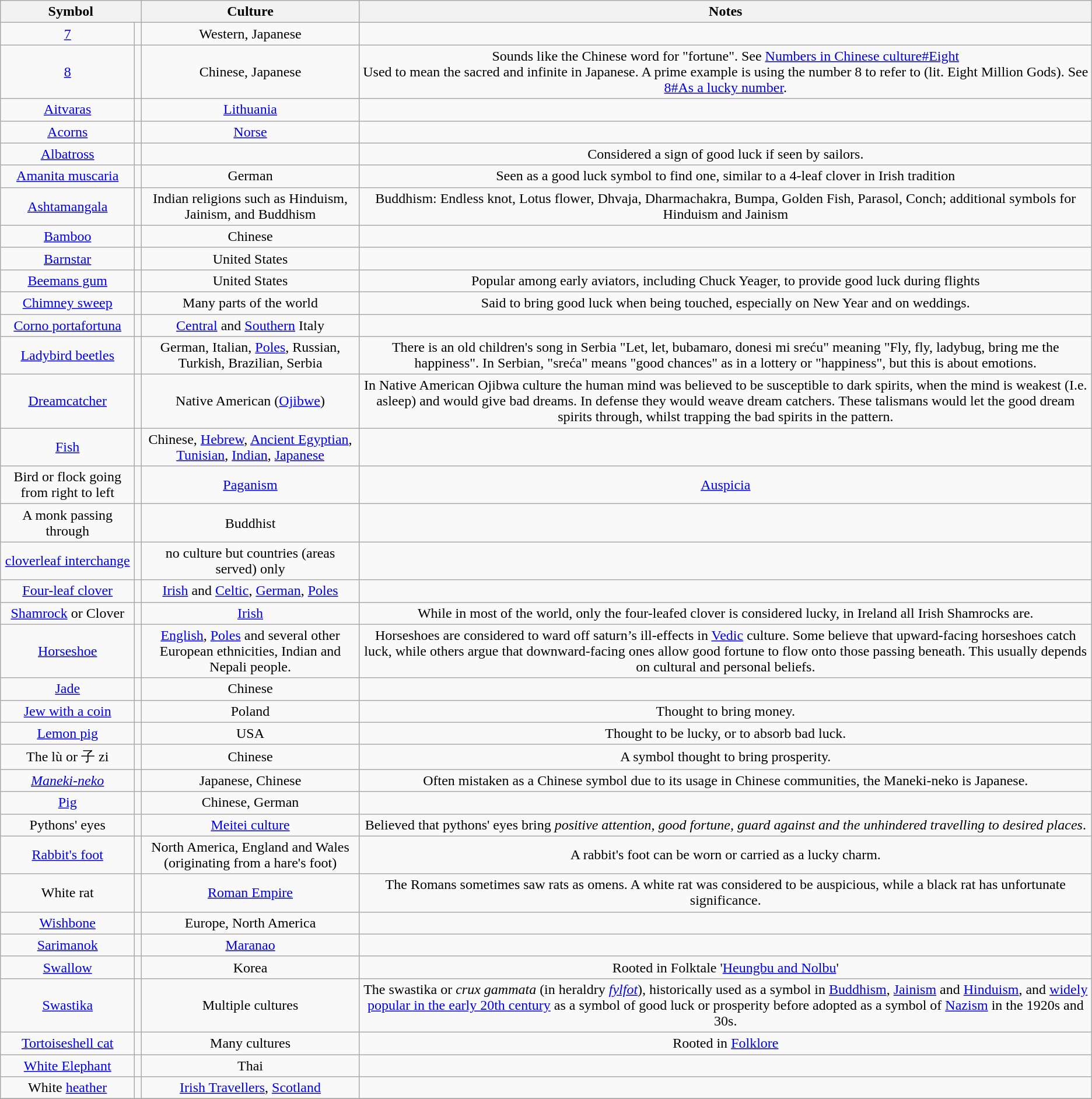<table class="wikitable sortable" style="text-align:center">
<tr>
<th colspan="2">Symbol</th>
<th>Culture</th>
<th>Notes</th>
</tr>
<tr>
<td><a href='#'>7</a></td>
<td></td>
<td>Western, Japanese</td>
<td></td>
</tr>
<tr>
<td><a href='#'>8</a></td>
<td></td>
<td>Chinese, Japanese</td>
<td>Sounds like the Chinese word for "fortune". See <a href='#'>Numbers in Chinese culture#Eight</a><br>Used to mean the sacred and infinite in Japanese.  A prime example is using the number 8 to refer to  (lit. Eight Million Gods). See <a href='#'>8#As a lucky number</a>.</td>
</tr>
<tr>
<td><a href='#'>Aitvaras</a></td>
<td></td>
<td><a href='#'>Lithuania</a></td>
<td></td>
</tr>
<tr>
<td><a href='#'>Acorns</a></td>
<td></td>
<td><a href='#'>Norse</a></td>
<td></td>
</tr>
<tr>
<td><a href='#'>Albatross</a></td>
<td></td>
<td></td>
<td>Considered a sign of good luck if seen by sailors.</td>
</tr>
<tr>
<td><a href='#'>Amanita muscaria</a></td>
<td></td>
<td>German</td>
<td>Seen as a good luck symbol to find one, similar to a 4-leaf clover in Irish tradition</td>
</tr>
<tr>
<td><a href='#'>Ashtamangala</a></td>
<td></td>
<td>Indian religions such as Hinduism, Jainism, and Buddhism</td>
<td>Buddhism: Endless knot, Lotus flower, Dhvaja, Dharmachakra, Bumpa, Golden Fish, Parasol, Conch; additional symbols for Hinduism and Jainism</td>
</tr>
<tr>
<td><a href='#'>Bamboo</a></td>
<td></td>
<td>Chinese</td>
<td></td>
</tr>
<tr>
<td><a href='#'>Barnstar</a></td>
<td></td>
<td>United States</td>
<td></td>
</tr>
<tr>
<td><a href='#'>Beemans gum</a></td>
<td></td>
<td>United States</td>
<td>Popular among early aviators, including Chuck Yeager, to provide good luck during flights</td>
</tr>
<tr>
<td><a href='#'>Chimney sweep</a></td>
<td></td>
<td>Many parts of the world</td>
<td>Said to bring good luck when being touched, especially on New Year and on weddings.</td>
</tr>
<tr>
<td><a href='#'>Corno portafortuna</a></td>
<td></td>
<td><a href='#'>Central</a> and <a href='#'>Southern</a> Italy</td>
<td></td>
</tr>
<tr>
<td><a href='#'>Ladybird beetles</a></td>
<td></td>
<td>German, Italian, <a href='#'>Poles</a>, Russian, Turkish, Brazilian, Serbia</td>
<td>There is an old children's song in Serbia "Let, let, bubamaro, donesi mi sreću" meaning "Fly, fly, ladybug, bring me the happiness". In Serbian, "sreća" means "good chances" as in a lottery or "happiness", but this is about emotions.</td>
</tr>
<tr>
<td><a href='#'>Dreamcatcher</a></td>
<td></td>
<td>Native American (<a href='#'>Ojibwe</a>)</td>
<td>In Native American Ojibwa culture the human mind was believed to be susceptible to dark spirits, when the mind is weakest (I.e. asleep) and would give bad dreams. In defense they would weave dream catchers. These talismans would let the good dream spirits through, whilst trapping the bad spirits in the pattern.</td>
</tr>
<tr>
<td><a href='#'>Fish</a></td>
<td></td>
<td>Chinese, <a href='#'>Hebrew</a>, <a href='#'>Ancient Egyptian</a>, <a href='#'>Tunisian</a>, <a href='#'>Indian</a>, <a href='#'>Japanese</a></td>
<td></td>
</tr>
<tr>
<td>Bird or flock going from right to left</td>
<td></td>
<td><a href='#'>Paganism</a></td>
<td><a href='#'>Auspicia</a> </td>
</tr>
<tr>
<td>A monk passing through</td>
<td></td>
<td>Buddhist</td>
<td></td>
</tr>
<tr>
<td><a href='#'>cloverleaf interchange</a></td>
<td></td>
<td>no culture but countries (areas served) only</td>
<td></td>
</tr>
<tr>
<td><a href='#'>Four-leaf clover</a></td>
<td></td>
<td><a href='#'>Irish</a> and <a href='#'>Celtic</a>, <a href='#'>German</a>, <a href='#'>Poles</a></td>
<td></td>
</tr>
<tr>
<td><a href='#'>Shamrock</a> or Clover</td>
<td></td>
<td><a href='#'>Irish</a></td>
<td>While in most of the world, only the four-leafed clover is considered lucky, in Ireland all Irish Shamrocks are.</td>
</tr>
<tr>
<td><a href='#'>Horseshoe</a></td>
<td></td>
<td><a href='#'>English</a>, <a href='#'>Poles</a> and several other European ethnicities, Indian and Nepali people.</td>
<td>Horseshoes are considered to ward off saturn’s ill-effects in <a href='#'>Vedic</a> culture. Some believe that upward-facing horseshoes catch luck, while others argue that downward-facing ones allow good fortune to flow onto those passing beneath. This usually depends on cultural and personal beliefs.</td>
</tr>
<tr>
<td><a href='#'>Jade</a></td>
<td></td>
<td>Chinese</td>
<td></td>
</tr>
<tr>
<td><a href='#'>Jew with a coin</a></td>
<td></td>
<td>Poland</td>
<td>Thought to bring money.</td>
</tr>
<tr>
<td><a href='#'>Lemon pig</a></td>
<td></td>
<td>USA</td>
<td>Thought to be lucky, or to absorb bad luck.</td>
</tr>
<tr>
<td>The lù or 子 zi</td>
<td></td>
<td>Chinese</td>
<td>A symbol thought to bring prosperity.</td>
</tr>
<tr>
<td><em><a href='#'>Maneki-neko</a></em></td>
<td></td>
<td>Japanese, Chinese</td>
<td>Often mistaken as a Chinese symbol due to its usage in Chinese communities, the Maneki-neko is Japanese.</td>
</tr>
<tr>
<td><a href='#'>Pig</a></td>
<td></td>
<td>Chinese, German</td>
<td></td>
</tr>
<tr>
<td>Pythons' eyes</td>
<td></td>
<td><a href='#'>Meitei culture</a></td>
<td>Believed that pythons' eyes bring <em>positive attention, good fortune, guard against  and the unhindered travelling to desired places</em>.</td>
</tr>
<tr>
<td><a href='#'>Rabbit's foot</a></td>
<td></td>
<td>North America, England and Wales (originating from a hare's foot)</td>
<td>A rabbit's foot can be worn or carried as a lucky charm.</td>
</tr>
<tr>
<td>White rat</td>
<td></td>
<td><a href='#'>Roman Empire</a></td>
<td>The Romans sometimes saw rats as omens. A white rat was considered to be auspicious, while a black rat has unfortunate significance.</td>
</tr>
<tr>
<td><a href='#'>Wishbone</a></td>
<td></td>
<td>Europe, North America</td>
<td></td>
</tr>
<tr>
<td><a href='#'>Sarimanok</a></td>
<td></td>
<td><a href='#'>Maranao</a></td>
<td></td>
</tr>
<tr>
<td><a href='#'>Swallow</a></td>
<td></td>
<td>Korea</td>
<td>Rooted in Folktale '<a href='#'>Heungbu and Nolbu</a>'</td>
</tr>
<tr>
<td><a href='#'>Swastika</a></td>
<td></td>
<td>Multiple cultures</td>
<td>The swastika or <em>crux gammata</em> (in heraldry <em><a href='#'>fylfot</a></em>), historically used as a symbol in <a href='#'>Buddhism</a>, <a href='#'>Jainism</a> and <a href='#'>Hinduism</a>, and <a href='#'>widely popular in the early 20th century</a> as a symbol of good luck or prosperity before adopted as a symbol of <a href='#'>Nazism</a> in the 1920s and 30s.</td>
</tr>
<tr>
<td><a href='#'>Tortoiseshell cat</a></td>
<td></td>
<td>Many cultures</td>
<td>Rooted in <a href='#'>Folklore</a></td>
</tr>
<tr>
<td><a href='#'>White Elephant</a></td>
<td></td>
<td>Thai</td>
<td></td>
</tr>
<tr>
<td>White <a href='#'>heather</a></td>
<td></td>
<td><a href='#'>Irish Travellers</a>, <a href='#'>Scotland</a></td>
<td></td>
</tr>
<tr>
</tr>
</table>
